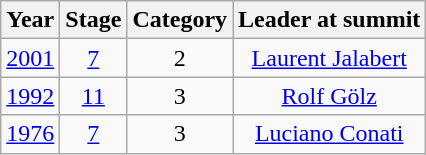<table class="wikitable" style="text-align: center;" cellpadding="3">
<tr>
<th>Year</th>
<th>Stage</th>
<th>Category</th>
<th>Leader at summit</th>
</tr>
<tr>
<td><a href='#'>2001</a></td>
<td><a href='#'>7</a></td>
<td>2</td>
<td><a href='#'>Laurent Jalabert</a></td>
</tr>
<tr>
<td><a href='#'>1992</a></td>
<td><a href='#'>11</a></td>
<td>3</td>
<td><a href='#'>Rolf Gölz</a></td>
</tr>
<tr>
<td><a href='#'>1976</a></td>
<td><a href='#'>7</a></td>
<td>3</td>
<td><a href='#'>Luciano Conati</a></td>
</tr>
</table>
